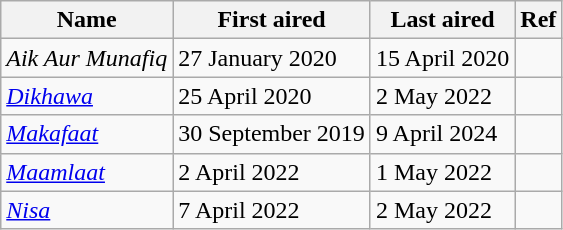<table class="wikitable">
<tr>
<th>Name</th>
<th>First aired</th>
<th>Last aired</th>
<th>Ref</th>
</tr>
<tr>
<td><em>Aik Aur Munafiq</em></td>
<td>27 January 2020</td>
<td>15 April 2020</td>
<td></td>
</tr>
<tr>
<td><em><a href='#'>Dikhawa</a></em></td>
<td>25 April 2020</td>
<td>2 May 2022</td>
<td></td>
</tr>
<tr>
<td><em><a href='#'>Makafaat</a></em></td>
<td>30 September 2019</td>
<td>9 April 2024</td>
<td></td>
</tr>
<tr>
<td><em><a href='#'>Maamlaat</a></em></td>
<td>2 April 2022</td>
<td>1 May 2022</td>
<td></td>
</tr>
<tr>
<td><em><a href='#'>Nisa</a></em></td>
<td>7 April 2022</td>
<td>2 May 2022</td>
<td></td>
</tr>
</table>
